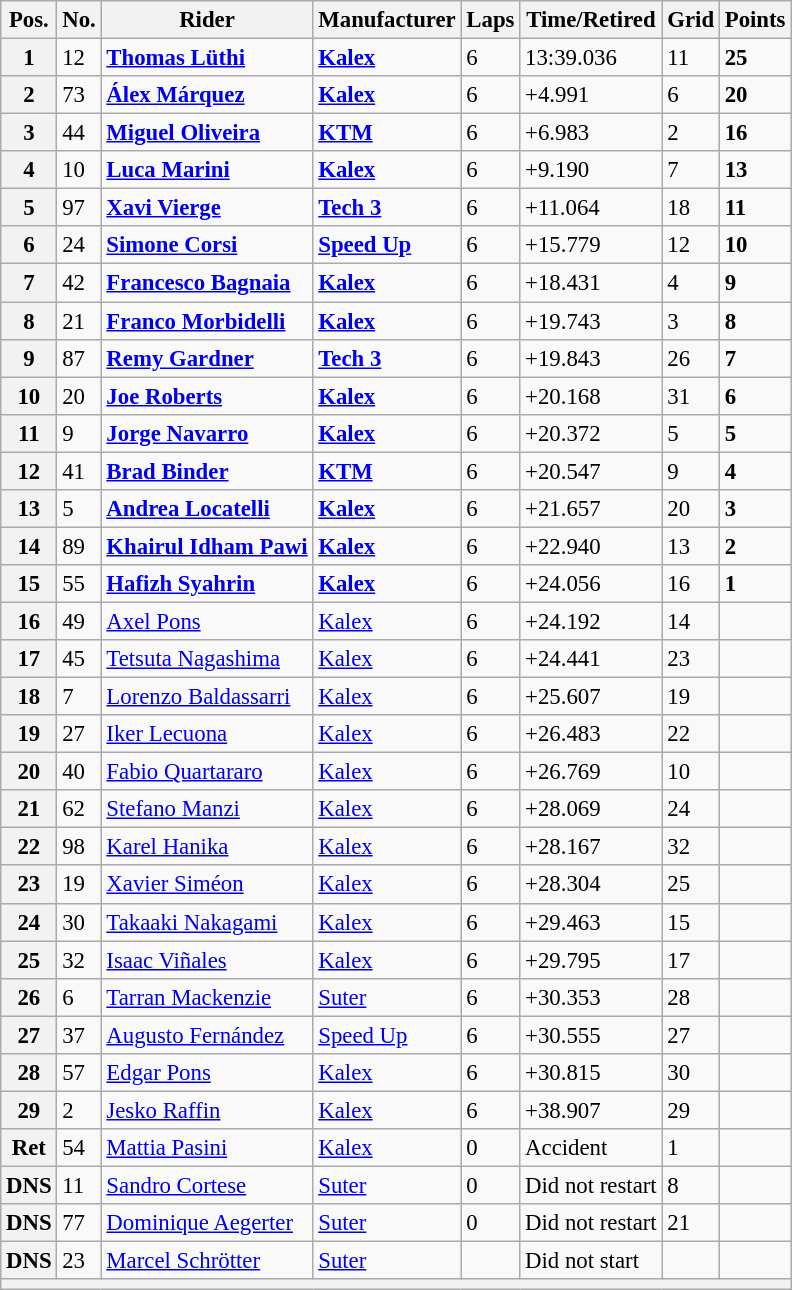<table class="wikitable" style="font-size: 95%;">
<tr>
<th>Pos.</th>
<th>No.</th>
<th>Rider</th>
<th>Manufacturer</th>
<th>Laps</th>
<th>Time/Retired</th>
<th>Grid</th>
<th>Points</th>
</tr>
<tr>
<th>1</th>
<td>12</td>
<td> <strong><a href='#'>Thomas Lüthi</a></strong></td>
<td><strong><a href='#'>Kalex</a></strong></td>
<td>6</td>
<td>13:39.036</td>
<td>11</td>
<td><strong>25</strong></td>
</tr>
<tr>
<th>2</th>
<td>73</td>
<td> <strong><a href='#'>Álex Márquez</a></strong></td>
<td><strong><a href='#'>Kalex</a></strong></td>
<td>6</td>
<td>+4.991</td>
<td>6</td>
<td><strong>20</strong></td>
</tr>
<tr>
<th>3</th>
<td>44</td>
<td> <strong><a href='#'>Miguel Oliveira</a></strong></td>
<td><strong><a href='#'>KTM</a></strong></td>
<td>6</td>
<td>+6.983</td>
<td>2</td>
<td><strong>16</strong></td>
</tr>
<tr>
<th>4</th>
<td>10</td>
<td> <strong><a href='#'>Luca Marini</a></strong></td>
<td><strong><a href='#'>Kalex</a></strong></td>
<td>6</td>
<td>+9.190</td>
<td>7</td>
<td><strong>13</strong></td>
</tr>
<tr>
<th>5</th>
<td>97</td>
<td> <strong><a href='#'>Xavi Vierge</a></strong></td>
<td><strong><a href='#'>Tech 3</a></strong></td>
<td>6</td>
<td>+11.064</td>
<td>18</td>
<td><strong>11</strong></td>
</tr>
<tr>
<th>6</th>
<td>24</td>
<td> <strong><a href='#'>Simone Corsi</a></strong></td>
<td><strong><a href='#'>Speed Up</a></strong></td>
<td>6</td>
<td>+15.779</td>
<td>12</td>
<td><strong>10</strong></td>
</tr>
<tr>
<th>7</th>
<td>42</td>
<td> <strong><a href='#'>Francesco Bagnaia</a></strong></td>
<td><strong><a href='#'>Kalex</a></strong></td>
<td>6</td>
<td>+18.431</td>
<td>4</td>
<td><strong>9</strong></td>
</tr>
<tr>
<th>8</th>
<td>21</td>
<td> <strong><a href='#'>Franco Morbidelli</a></strong></td>
<td><strong><a href='#'>Kalex</a></strong></td>
<td>6</td>
<td>+19.743</td>
<td>3</td>
<td><strong>8</strong></td>
</tr>
<tr>
<th>9</th>
<td>87</td>
<td> <strong><a href='#'>Remy Gardner</a></strong></td>
<td><strong><a href='#'>Tech 3</a></strong></td>
<td>6</td>
<td>+19.843</td>
<td>26</td>
<td><strong>7</strong></td>
</tr>
<tr>
<th>10</th>
<td>20</td>
<td> <strong><a href='#'>Joe Roberts</a></strong></td>
<td><strong><a href='#'>Kalex</a></strong></td>
<td>6</td>
<td>+20.168</td>
<td>31</td>
<td><strong>6</strong></td>
</tr>
<tr>
<th>11</th>
<td>9</td>
<td> <strong><a href='#'>Jorge Navarro</a></strong></td>
<td><strong><a href='#'>Kalex</a></strong></td>
<td>6</td>
<td>+20.372</td>
<td>5</td>
<td><strong>5</strong></td>
</tr>
<tr>
<th>12</th>
<td>41</td>
<td> <strong><a href='#'>Brad Binder</a></strong></td>
<td><strong><a href='#'>KTM</a></strong></td>
<td>6</td>
<td>+20.547</td>
<td>9</td>
<td><strong>4</strong></td>
</tr>
<tr>
<th>13</th>
<td>5</td>
<td> <strong><a href='#'>Andrea Locatelli</a></strong></td>
<td><strong><a href='#'>Kalex</a></strong></td>
<td>6</td>
<td>+21.657</td>
<td>20</td>
<td><strong>3</strong></td>
</tr>
<tr>
<th>14</th>
<td>89</td>
<td> <strong><a href='#'>Khairul Idham Pawi</a></strong></td>
<td><strong><a href='#'>Kalex</a></strong></td>
<td>6</td>
<td>+22.940</td>
<td>13</td>
<td><strong>2</strong></td>
</tr>
<tr>
<th>15</th>
<td>55</td>
<td> <strong><a href='#'>Hafizh Syahrin</a></strong></td>
<td><strong><a href='#'>Kalex</a></strong></td>
<td>6</td>
<td>+24.056</td>
<td>16</td>
<td><strong>1</strong></td>
</tr>
<tr>
<th>16</th>
<td>49</td>
<td> <a href='#'>Axel Pons</a></td>
<td><a href='#'>Kalex</a></td>
<td>6</td>
<td>+24.192</td>
<td>14</td>
<td></td>
</tr>
<tr>
<th>17</th>
<td>45</td>
<td> <a href='#'>Tetsuta Nagashima</a></td>
<td><a href='#'>Kalex</a></td>
<td>6</td>
<td>+24.441</td>
<td>23</td>
<td></td>
</tr>
<tr>
<th>18</th>
<td>7</td>
<td> <a href='#'>Lorenzo Baldassarri</a></td>
<td><a href='#'>Kalex</a></td>
<td>6</td>
<td>+25.607</td>
<td>19</td>
<td></td>
</tr>
<tr>
<th>19</th>
<td>27</td>
<td> <a href='#'>Iker Lecuona</a></td>
<td><a href='#'>Kalex</a></td>
<td>6</td>
<td>+26.483</td>
<td>22</td>
<td></td>
</tr>
<tr>
<th>20</th>
<td>40</td>
<td> <a href='#'>Fabio Quartararo</a></td>
<td><a href='#'>Kalex</a></td>
<td>6</td>
<td>+26.769</td>
<td>10</td>
<td></td>
</tr>
<tr>
<th>21</th>
<td>62</td>
<td> <a href='#'>Stefano Manzi</a></td>
<td><a href='#'>Kalex</a></td>
<td>6</td>
<td>+28.069</td>
<td>24</td>
<td></td>
</tr>
<tr>
<th>22</th>
<td>98</td>
<td> <a href='#'>Karel Hanika</a></td>
<td><a href='#'>Kalex</a></td>
<td>6</td>
<td>+28.167</td>
<td>32</td>
<td></td>
</tr>
<tr>
<th>23</th>
<td>19</td>
<td> <a href='#'>Xavier Siméon</a></td>
<td><a href='#'>Kalex</a></td>
<td>6</td>
<td>+28.304</td>
<td>25</td>
<td></td>
</tr>
<tr>
<th>24</th>
<td>30</td>
<td> <a href='#'>Takaaki Nakagami</a></td>
<td><a href='#'>Kalex</a></td>
<td>6</td>
<td>+29.463</td>
<td>15</td>
<td></td>
</tr>
<tr>
<th>25</th>
<td>32</td>
<td> <a href='#'>Isaac Viñales</a></td>
<td><a href='#'>Kalex</a></td>
<td>6</td>
<td>+29.795</td>
<td>17</td>
<td></td>
</tr>
<tr>
<th>26</th>
<td>6</td>
<td> <a href='#'>Tarran Mackenzie</a></td>
<td><a href='#'>Suter</a></td>
<td>6</td>
<td>+30.353</td>
<td>28</td>
<td></td>
</tr>
<tr>
<th>27</th>
<td>37</td>
<td> <a href='#'>Augusto Fernández</a></td>
<td><a href='#'>Speed Up</a></td>
<td>6</td>
<td>+30.555</td>
<td>27</td>
<td></td>
</tr>
<tr>
<th>28</th>
<td>57</td>
<td> <a href='#'>Edgar Pons</a></td>
<td><a href='#'>Kalex</a></td>
<td>6</td>
<td>+30.815</td>
<td>30</td>
<td></td>
</tr>
<tr>
<th>29</th>
<td>2</td>
<td> <a href='#'>Jesko Raffin</a></td>
<td><a href='#'>Kalex</a></td>
<td>6</td>
<td>+38.907</td>
<td>29</td>
<td></td>
</tr>
<tr>
<th>Ret</th>
<td>54</td>
<td> <a href='#'>Mattia Pasini</a></td>
<td><a href='#'>Kalex</a></td>
<td>0</td>
<td>Accident</td>
<td>1</td>
<td></td>
</tr>
<tr>
<th>DNS</th>
<td>11</td>
<td> <a href='#'>Sandro Cortese</a></td>
<td><a href='#'>Suter</a></td>
<td>0</td>
<td>Did not restart</td>
<td>8</td>
<td></td>
</tr>
<tr>
<th>DNS</th>
<td>77</td>
<td> <a href='#'>Dominique Aegerter</a></td>
<td><a href='#'>Suter</a></td>
<td>0</td>
<td>Did not restart</td>
<td>21</td>
<td></td>
</tr>
<tr>
<th>DNS</th>
<td>23</td>
<td> <a href='#'>Marcel Schrötter</a></td>
<td><a href='#'>Suter</a></td>
<td></td>
<td>Did not start</td>
<td></td>
<td></td>
</tr>
<tr>
<th colspan=8></th>
</tr>
</table>
